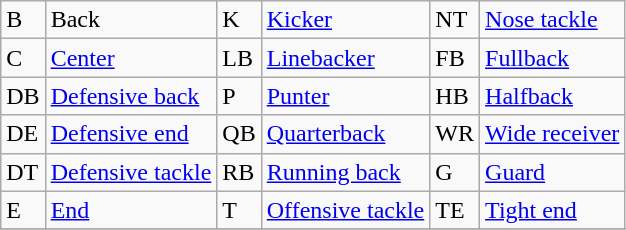<table class="wikitable">
<tr>
<td>B</td>
<td>Back</td>
<td>K</td>
<td><a href='#'>Kicker</a></td>
<td>NT</td>
<td><a href='#'>Nose tackle</a></td>
</tr>
<tr>
<td>C</td>
<td><a href='#'>Center</a></td>
<td>LB</td>
<td><a href='#'>Linebacker</a></td>
<td>FB</td>
<td><a href='#'>Fullback</a></td>
</tr>
<tr>
<td>DB</td>
<td><a href='#'>Defensive back</a></td>
<td>P</td>
<td><a href='#'>Punter</a></td>
<td>HB</td>
<td><a href='#'>Halfback</a></td>
</tr>
<tr>
<td>DE</td>
<td><a href='#'>Defensive end</a></td>
<td>QB</td>
<td><a href='#'>Quarterback</a></td>
<td>WR</td>
<td><a href='#'>Wide receiver</a></td>
</tr>
<tr>
<td>DT</td>
<td><a href='#'>Defensive tackle</a></td>
<td>RB</td>
<td><a href='#'>Running back</a></td>
<td>G</td>
<td><a href='#'>Guard</a></td>
</tr>
<tr>
<td>E</td>
<td><a href='#'>End</a></td>
<td>T</td>
<td><a href='#'>Offensive tackle</a></td>
<td>TE</td>
<td><a href='#'>Tight end</a></td>
</tr>
<tr>
</tr>
</table>
